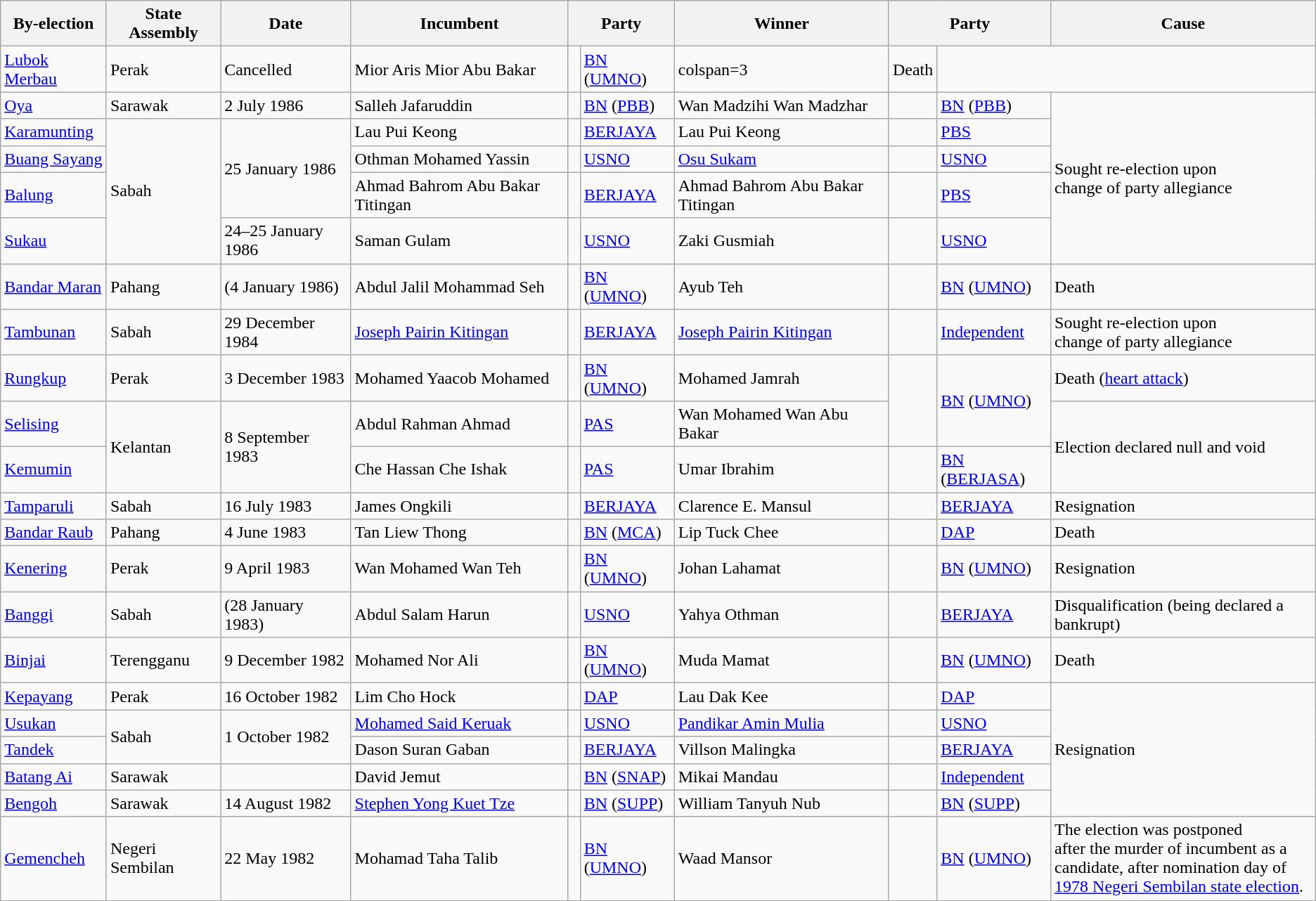<table class="wikitable">
<tr>
<th>By-election</th>
<th>State Assembly</th>
<th>Date</th>
<th>Incumbent</th>
<th colspan=2>Party</th>
<th>Winner</th>
<th colspan=2>Party</th>
<th>Cause</th>
</tr>
<tr>
<td><a href='#'>Lubok Merbau</a></td>
<td>Perak</td>
<td>Cancelled</td>
<td>Mior Aris Mior Abu Bakar</td>
<td> </td>
<td><a href='#'>BN</a> (<a href='#'>UMNO</a>)</td>
<td>colspan=3 </td>
<td>Death</td>
</tr>
<tr>
<td><a href='#'>Oya</a></td>
<td>Sarawak</td>
<td>2 July 1986</td>
<td>Salleh Jafaruddin</td>
<td> </td>
<td><a href='#'>BN</a> (<a href='#'>PBB</a>)</td>
<td>Wan Madzihi Wan Madzhar</td>
<td> </td>
<td><a href='#'>BN</a> (<a href='#'>PBB</a>)</td>
<td rowspan="5">Sought re-election upon<br> change of party allegiance</td>
</tr>
<tr>
<td><a href='#'>Karamunting</a></td>
<td rowspan="4">Sabah</td>
<td rowspan="3">25 January 1986</td>
<td>Lau Pui Keong</td>
<td></td>
<td><a href='#'>BERJAYA</a></td>
<td>Lau Pui Keong</td>
<td></td>
<td><a href='#'>PBS</a></td>
</tr>
<tr>
<td><a href='#'>Buang Sayang</a></td>
<td>Othman Mohamed Yassin</td>
<td></td>
<td><a href='#'>USNO</a></td>
<td><a href='#'>Osu Sukam</a></td>
<td></td>
<td><a href='#'>USNO</a></td>
</tr>
<tr>
<td><a href='#'>Balung</a></td>
<td>Ahmad Bahrom Abu Bakar Titingan</td>
<td></td>
<td><a href='#'>BERJAYA</a></td>
<td>Ahmad Bahrom Abu Bakar Titingan</td>
<td></td>
<td><a href='#'>PBS</a></td>
</tr>
<tr>
<td><a href='#'>Sukau</a></td>
<td>24–25 January 1986</td>
<td>Saman Gulam</td>
<td></td>
<td><a href='#'>USNO</a></td>
<td>Zaki Gusmiah</td>
<td></td>
<td><a href='#'>USNO</a></td>
</tr>
<tr>
<td><a href='#'>Bandar Maran</a></td>
<td>Pahang</td>
<td>(4 January 1986)</td>
<td>Abdul Jalil Mohammad Seh</td>
<td> </td>
<td><a href='#'>BN</a> (<a href='#'>UMNO</a>)</td>
<td>Ayub Teh</td>
<td> </td>
<td><a href='#'>BN</a> (<a href='#'>UMNO</a>)</td>
<td>Death</td>
</tr>
<tr>
<td><a href='#'>Tambunan</a></td>
<td>Sabah</td>
<td>29 December 1984</td>
<td><a href='#'>Joseph Pairin Kitingan</a></td>
<td></td>
<td><a href='#'>BERJAYA</a></td>
<td><a href='#'>Joseph Pairin Kitingan</a></td>
<td> </td>
<td><a href='#'>Independent</a></td>
<td>Sought re-election upon<br> change of party allegiance</td>
</tr>
<tr>
<td><a href='#'>Rungkup</a></td>
<td>Perak</td>
<td>3 December 1983</td>
<td>Mohamed Yaacob Mohamed</td>
<td> </td>
<td><a href='#'>BN</a> (<a href='#'>UMNO</a>)</td>
<td>Mohamed Jamrah</td>
<td rowspan="2" > </td>
<td rowspan="2"><a href='#'>BN</a> (<a href='#'>UMNO</a>)</td>
<td>Death (<a href='#'>heart attack</a>)</td>
</tr>
<tr>
<td><a href='#'>Selising</a></td>
<td rowspan="2">Kelantan</td>
<td rowspan="2">8 September 1983</td>
<td>Abdul Rahman Ahmad</td>
<td> </td>
<td><a href='#'>PAS</a></td>
<td>Wan Mohamed Wan Abu Bakar</td>
<td rowspan="2">Election declared null and void</td>
</tr>
<tr>
<td><a href='#'>Kemumin</a></td>
<td>Che Hassan Che Ishak</td>
<td> </td>
<td><a href='#'>PAS</a></td>
<td>Umar Ibrahim</td>
<td> </td>
<td><a href='#'>BN</a> (<a href='#'>BERJASA</a>)</td>
</tr>
<tr>
<td><a href='#'>Tamparuli</a></td>
<td>Sabah</td>
<td>16 July 1983</td>
<td>James Ongkili</td>
<td></td>
<td><a href='#'>BERJAYA</a></td>
<td>Clarence E. Mansul</td>
<td></td>
<td><a href='#'>BERJAYA</a></td>
<td>Resignation</td>
</tr>
<tr>
<td><a href='#'>Bandar Raub</a></td>
<td>Pahang</td>
<td>4 June 1983</td>
<td>Tan Liew Thong</td>
<td> </td>
<td><a href='#'>BN</a> (<a href='#'>MCA</a>)</td>
<td>Lip Tuck Chee</td>
<td> </td>
<td><a href='#'>DAP</a></td>
<td>Death</td>
</tr>
<tr>
<td><a href='#'>Kenering</a></td>
<td>Perak</td>
<td>9 April 1983</td>
<td>Wan Mohamed Wan Teh</td>
<td> </td>
<td><a href='#'>BN</a> (<a href='#'>UMNO</a>)</td>
<td>Johan Lahamat</td>
<td> </td>
<td><a href='#'>BN</a> (<a href='#'>UMNO</a>)</td>
<td>Resignation</td>
</tr>
<tr>
<td><a href='#'>Banggi</a></td>
<td>Sabah</td>
<td>(28 January 1983)</td>
<td>Abdul Salam Harun</td>
<td></td>
<td><a href='#'>USNO</a></td>
<td>Yahya Othman</td>
<td></td>
<td><a href='#'>BERJAYA</a></td>
<td>Disqualification (being declared a bankrupt)</td>
</tr>
<tr>
<td><a href='#'>Binjai</a></td>
<td>Terengganu</td>
<td>9 December 1982</td>
<td>Mohamed Nor Ali</td>
<td> </td>
<td><a href='#'>BN</a> (<a href='#'>UMNO</a>)</td>
<td>Muda Mamat</td>
<td> </td>
<td><a href='#'>BN</a> (<a href='#'>UMNO</a>)</td>
<td>Death</td>
</tr>
<tr>
<td><a href='#'>Kepayang</a></td>
<td>Perak</td>
<td>16 October 1982</td>
<td>Lim Cho Hock</td>
<td> </td>
<td><a href='#'>DAP</a></td>
<td>Lau Dak Kee</td>
<td> </td>
<td><a href='#'>DAP</a></td>
<td rowspan="5">Resignation</td>
</tr>
<tr>
<td><a href='#'>Usukan</a></td>
<td rowspan="2">Sabah</td>
<td rowspan="2">1 October 1982</td>
<td><a href='#'>Mohamed Said Keruak</a></td>
<td></td>
<td><a href='#'>USNO</a></td>
<td><a href='#'>Pandikar Amin Mulia</a></td>
<td></td>
<td><a href='#'>USNO</a></td>
</tr>
<tr>
<td><a href='#'>Tandek</a></td>
<td>Dason Suran Gaban</td>
<td></td>
<td><a href='#'>BERJAYA</a></td>
<td>Villson Malingka</td>
<td></td>
<td><a href='#'>BERJAYA</a></td>
</tr>
<tr>
<td><a href='#'>Batang Ai</a></td>
<td>Sarawak</td>
<td></td>
<td>David Jemut</td>
<td> </td>
<td><a href='#'>BN</a> (<a href='#'>SNAP</a>)</td>
<td>Mikai Mandau</td>
<td> </td>
<td><a href='#'>Independent</a></td>
</tr>
<tr>
<td><a href='#'>Bengoh</a></td>
<td>Sarawak</td>
<td>14 August 1982</td>
<td><a href='#'>Stephen Yong Kuet Tze</a></td>
<td> </td>
<td><a href='#'>BN</a> (<a href='#'>SUPP</a>)</td>
<td>William Tanyuh Nub</td>
<td> </td>
<td><a href='#'>BN</a> (<a href='#'>SUPP</a>)</td>
</tr>
<tr>
<td><a href='#'>Gemencheh</a></td>
<td>Negeri Sembilan</td>
<td>22 May 1982</td>
<td>Mohamad Taha Talib</td>
<td> </td>
<td><a href='#'>BN</a> (<a href='#'>UMNO</a>)</td>
<td>Waad Mansor</td>
<td> </td>
<td><a href='#'>BN</a> (<a href='#'>UMNO</a>)</td>
<td>The election was postponed<br> after the murder of incumbent as a<br> candidate, after nomination day of<br> <a href='#'>1978 Negeri Sembilan state election</a>.</td>
</tr>
<tr>
</tr>
</table>
